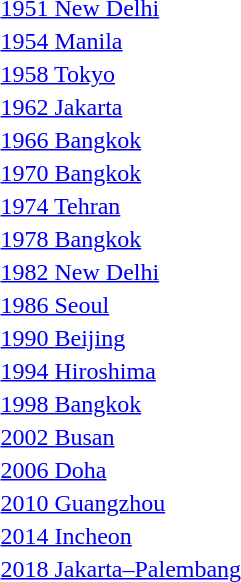<table>
<tr>
<td><a href='#'>1951 New Delhi</a></td>
<td></td>
<td></td>
<td></td>
</tr>
<tr>
<td><a href='#'>1954 Manila</a></td>
<td></td>
<td></td>
<td></td>
</tr>
<tr>
<td><a href='#'>1958 Tokyo</a></td>
<td></td>
<td></td>
<td></td>
</tr>
<tr>
<td><a href='#'>1962 Jakarta</a></td>
<td></td>
<td></td>
<td></td>
</tr>
<tr>
<td><a href='#'>1966 Bangkok</a></td>
<td></td>
<td></td>
<td></td>
</tr>
<tr>
<td><a href='#'>1970 Bangkok</a></td>
<td></td>
<td></td>
<td></td>
</tr>
<tr>
<td><a href='#'>1974 Tehran</a></td>
<td></td>
<td></td>
<td></td>
</tr>
<tr>
<td><a href='#'>1978 Bangkok</a></td>
<td></td>
<td></td>
<td></td>
</tr>
<tr>
<td><a href='#'>1982 New Delhi</a></td>
<td></td>
<td></td>
<td></td>
</tr>
<tr>
<td><a href='#'>1986 Seoul</a></td>
<td></td>
<td></td>
<td></td>
</tr>
<tr>
<td><a href='#'>1990 Beijing</a></td>
<td></td>
<td></td>
<td></td>
</tr>
<tr>
<td><a href='#'>1994 Hiroshima</a></td>
<td></td>
<td></td>
<td></td>
</tr>
<tr>
<td><a href='#'>1998 Bangkok</a></td>
<td></td>
<td></td>
<td></td>
</tr>
<tr>
<td><a href='#'>2002 Busan</a></td>
<td></td>
<td></td>
<td></td>
</tr>
<tr>
<td><a href='#'>2006 Doha</a></td>
<td></td>
<td></td>
<td></td>
</tr>
<tr>
<td><a href='#'>2010 Guangzhou</a></td>
<td></td>
<td></td>
<td></td>
</tr>
<tr>
<td><a href='#'>2014 Incheon</a></td>
<td></td>
<td></td>
<td></td>
</tr>
<tr>
<td><a href='#'>2018 Jakarta–Palembang</a></td>
<td></td>
<td></td>
<td></td>
</tr>
</table>
